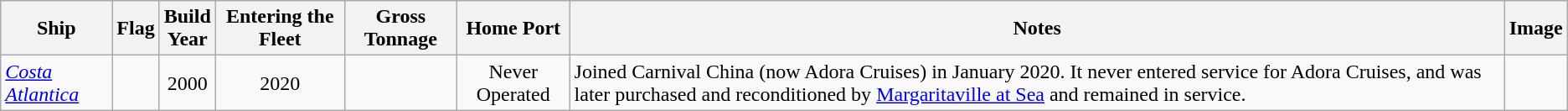<table class="wikitable sortable">
<tr>
<th>Ship</th>
<th>Flag</th>
<th>Build<br>Year</th>
<th>Entering the Fleet</th>
<th>Gross Tonnage</th>
<th>Home Port</th>
<th>Notes</th>
<th>Image</th>
</tr>
<tr>
<td><em><a href='#'>Costa Atlantica</a></em></td>
<td style="text-align:Center;"></td>
<td style="text-align:Center;">2000</td>
<td style="text-align:Center;">2020</td>
<td style="text-align:Center;"></td>
<td style="text-align:Center;">Never Operated</td>
<td>Joined Carnival China (now Adora Cruises) in January 2020. It never entered service for Adora Cruises, and was later purchased and reconditioned by <a href='#'>Margaritaville at Sea</a> and remained in service.</td>
<td></td>
</tr>
</table>
